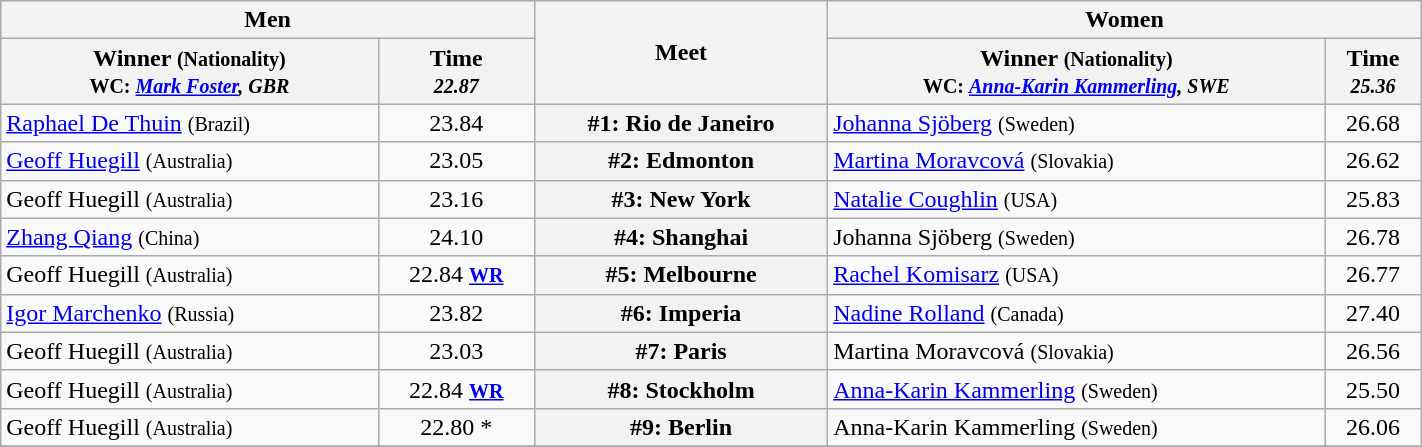<table class=wikitable width="75%">
<tr>
<th colspan="2">Men</th>
<th rowspan="2">Meet</th>
<th colspan="2">Women</th>
</tr>
<tr>
<th>Winner <small>(Nationality) <br> WC: <em><a href='#'>Mark Foster</a>, GBR</em> </small></th>
<th>Time <small><br> <em>22.87</em> </small></th>
<th>Winner <small>(Nationality) <br> WC: <em><a href='#'>Anna-Karin Kammerling</a>, SWE</em> </small></th>
<th>Time <small><br> <em>25.36</em> </small></th>
</tr>
<tr>
<td> <a href='#'>Raphael De Thuin</a> <small>(Brazil)</small></td>
<td align=center>23.84</td>
<th>#1: Rio de Janeiro</th>
<td> <a href='#'>Johanna Sjöberg</a> <small>(Sweden)</small></td>
<td align=center>26.68</td>
</tr>
<tr>
<td> <a href='#'>Geoff Huegill</a> <small>(Australia)</small></td>
<td align=center>23.05</td>
<th>#2: Edmonton</th>
<td> <a href='#'>Martina Moravcová</a> <small>(Slovakia)</small></td>
<td align=center>26.62</td>
</tr>
<tr>
<td> Geoff Huegill <small>(Australia)</small></td>
<td align=center>23.16</td>
<th>#3: New York</th>
<td> <a href='#'>Natalie Coughlin</a> <small>(USA)</small></td>
<td align=center>25.83</td>
</tr>
<tr>
<td> <a href='#'>Zhang Qiang</a> <small>(China)</small></td>
<td align=center>24.10</td>
<th>#4: Shanghai</th>
<td> Johanna Sjöberg <small>(Sweden)</small></td>
<td align=center>26.78</td>
</tr>
<tr>
<td> Geoff Huegill <small>(Australia)</small></td>
<td align=center>22.84 <small><strong><a href='#'>WR</a></strong></small></td>
<th>#5: Melbourne</th>
<td> <a href='#'>Rachel Komisarz</a> <small>(USA)</small></td>
<td align=center>26.77</td>
</tr>
<tr>
<td> <a href='#'>Igor Marchenko</a> <small>(Russia)</small></td>
<td align=center>23.82</td>
<th>#6: Imperia</th>
<td> <a href='#'>Nadine Rolland</a> <small>(Canada)</small></td>
<td align=center>27.40</td>
</tr>
<tr>
<td> Geoff Huegill <small>(Australia)</small></td>
<td align=center>23.03</td>
<th>#7: Paris</th>
<td> Martina Moravcová <small>(Slovakia)</small></td>
<td align=center>26.56</td>
</tr>
<tr>
<td> Geoff Huegill <small>(Australia)</small></td>
<td align=center>22.84 <small><strong><a href='#'>WR</a></strong></small></td>
<th>#8: Stockholm</th>
<td> <a href='#'>Anna-Karin Kammerling</a> <small>(Sweden)</small></td>
<td align=center>25.50</td>
</tr>
<tr>
<td> Geoff Huegill <small>(Australia)</small></td>
<td align=center>22.80 *</td>
<th>#9: Berlin</th>
<td> Anna-Karin Kammerling <small>(Sweden)</small></td>
<td align=center>26.06</td>
</tr>
<tr>
</tr>
</table>
